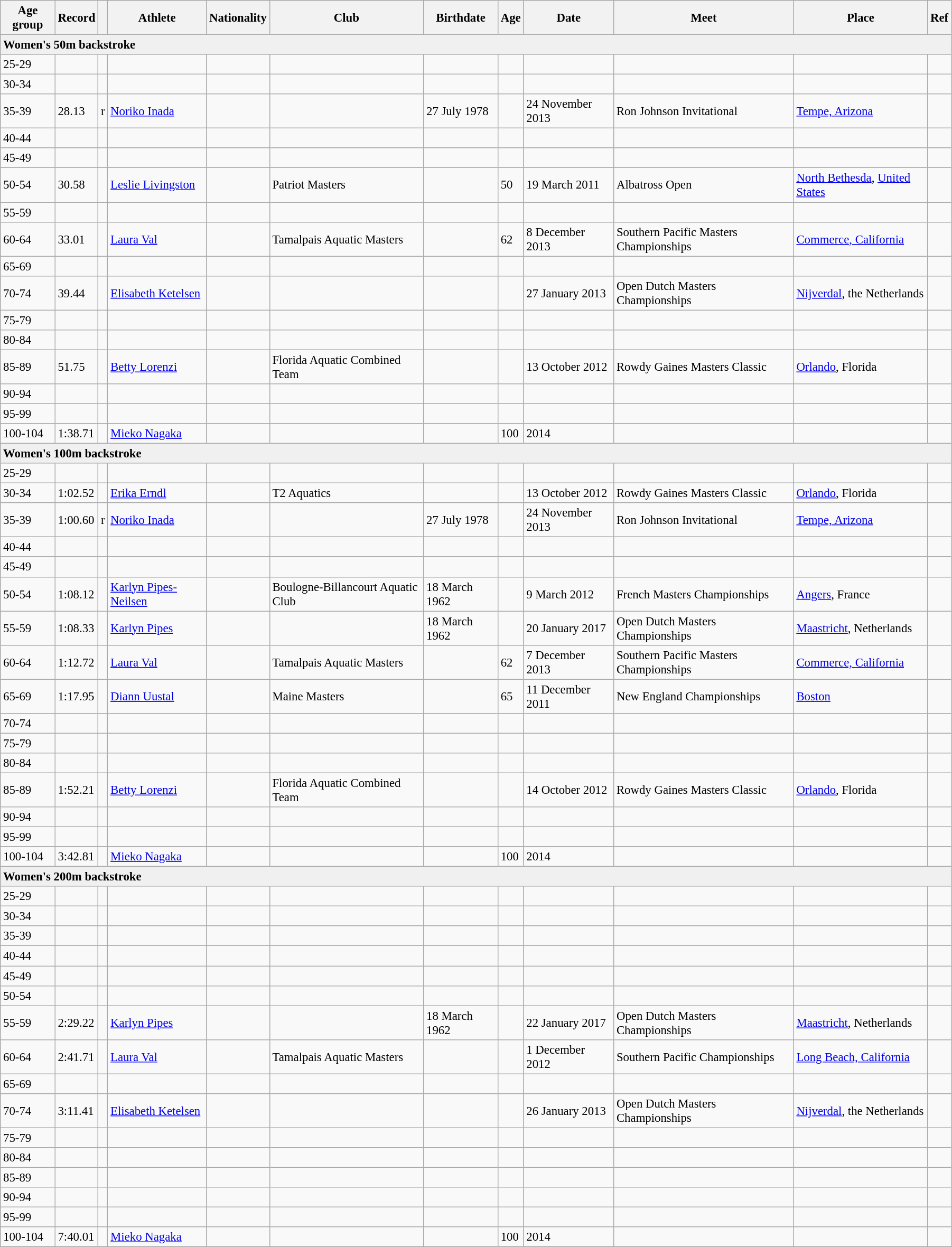<table class="wikitable" style="font-size:95%; width: 95%;">
<tr>
<th>Age group</th>
<th>Record</th>
<th></th>
<th>Athlete</th>
<th>Nationality</th>
<th>Club</th>
<th>Birthdate</th>
<th>Age</th>
<th>Date</th>
<th>Meet</th>
<th>Place</th>
<th>Ref</th>
</tr>
<tr style="background:#f0f0f0;">
<td colspan=12><strong>Women's 50m backstroke</strong></td>
</tr>
<tr>
<td>25-29</td>
<td></td>
<td></td>
<td></td>
<td></td>
<td></td>
<td></td>
<td></td>
<td></td>
<td></td>
<td></td>
<td></td>
</tr>
<tr>
<td>30-34</td>
<td></td>
<td></td>
<td></td>
<td></td>
<td></td>
<td></td>
<td></td>
<td></td>
<td></td>
<td></td>
<td></td>
</tr>
<tr>
<td>35-39</td>
<td>28.13</td>
<td>r</td>
<td><a href='#'>Noriko Inada</a></td>
<td></td>
<td></td>
<td>27 July 1978</td>
<td></td>
<td>24 November 2013</td>
<td>Ron Johnson Invitational</td>
<td><a href='#'>Tempe, Arizona</a></td>
<td></td>
</tr>
<tr>
<td>40-44</td>
<td></td>
<td></td>
<td></td>
<td></td>
<td></td>
<td></td>
<td></td>
<td></td>
<td></td>
<td></td>
<td></td>
</tr>
<tr>
<td>45-49</td>
<td></td>
<td></td>
<td></td>
<td></td>
<td></td>
<td></td>
<td></td>
<td></td>
<td></td>
<td></td>
<td></td>
</tr>
<tr>
<td>50-54</td>
<td>30.58</td>
<td></td>
<td><a href='#'>Leslie Livingston</a></td>
<td></td>
<td>Patriot Masters</td>
<td></td>
<td>50</td>
<td>19 March 2011</td>
<td>Albatross Open</td>
<td><a href='#'>North Bethesda</a>, <a href='#'>United States</a></td>
<td></td>
</tr>
<tr>
<td>55-59</td>
<td></td>
<td></td>
<td></td>
<td></td>
<td></td>
<td></td>
<td></td>
<td></td>
<td></td>
<td></td>
<td></td>
</tr>
<tr>
<td>60-64</td>
<td>33.01</td>
<td></td>
<td><a href='#'>Laura Val</a></td>
<td></td>
<td>Tamalpais Aquatic Masters</td>
<td></td>
<td>62</td>
<td>8 December 2013</td>
<td>Southern Pacific Masters Championships</td>
<td><a href='#'>Commerce, California</a></td>
<td></td>
</tr>
<tr>
<td>65-69</td>
<td></td>
<td></td>
<td></td>
<td></td>
<td></td>
<td></td>
<td></td>
<td></td>
<td></td>
<td></td>
<td></td>
</tr>
<tr>
<td>70-74</td>
<td>39.44</td>
<td></td>
<td><a href='#'>Elisabeth Ketelsen</a></td>
<td></td>
<td></td>
<td></td>
<td></td>
<td>27 January 2013</td>
<td>Open Dutch Masters Championships</td>
<td><a href='#'>Nijverdal</a>, the Netherlands</td>
<td></td>
</tr>
<tr>
<td>75-79</td>
<td></td>
<td></td>
<td></td>
<td></td>
<td></td>
<td></td>
<td></td>
<td></td>
<td></td>
<td></td>
<td></td>
</tr>
<tr>
<td>80-84</td>
<td></td>
<td></td>
<td></td>
<td></td>
<td></td>
<td></td>
<td></td>
<td></td>
<td></td>
<td></td>
<td></td>
</tr>
<tr>
<td>85-89</td>
<td>51.75</td>
<td></td>
<td><a href='#'>Betty Lorenzi</a></td>
<td></td>
<td>Florida Aquatic Combined Team</td>
<td></td>
<td></td>
<td>13 October 2012</td>
<td>Rowdy Gaines Masters Classic</td>
<td><a href='#'>Orlando</a>, Florida</td>
<td></td>
</tr>
<tr>
<td>90-94</td>
<td></td>
<td></td>
<td></td>
<td></td>
<td></td>
<td></td>
<td></td>
<td></td>
<td></td>
<td></td>
<td></td>
</tr>
<tr>
<td>95-99</td>
<td></td>
<td></td>
<td></td>
<td></td>
<td></td>
<td></td>
<td></td>
<td></td>
<td></td>
<td></td>
<td></td>
</tr>
<tr>
<td>100-104</td>
<td>1:38.71</td>
<td></td>
<td><a href='#'>Mieko Nagaka</a></td>
<td></td>
<td></td>
<td></td>
<td>100</td>
<td>2014</td>
<td></td>
<td></td>
<td></td>
</tr>
<tr style="background:#f0f0f0;">
<td colspan=12><strong>Women's 100m backstroke</strong></td>
</tr>
<tr>
<td>25-29</td>
<td></td>
<td></td>
<td></td>
<td></td>
<td></td>
<td></td>
<td></td>
<td></td>
<td></td>
<td></td>
<td></td>
</tr>
<tr>
<td>30-34</td>
<td>1:02.52</td>
<td></td>
<td><a href='#'>Erika Erndl</a></td>
<td></td>
<td>T2 Aquatics</td>
<td></td>
<td></td>
<td>13 October 2012</td>
<td>Rowdy Gaines Masters Classic</td>
<td><a href='#'>Orlando</a>, Florida</td>
<td></td>
</tr>
<tr>
<td>35-39</td>
<td>1:00.60</td>
<td>r</td>
<td><a href='#'>Noriko Inada</a></td>
<td></td>
<td></td>
<td>27 July 1978</td>
<td></td>
<td>24 November 2013</td>
<td>Ron Johnson Invitational</td>
<td><a href='#'>Tempe, Arizona</a></td>
<td></td>
</tr>
<tr>
<td>40-44</td>
<td></td>
<td></td>
<td></td>
<td></td>
<td></td>
<td></td>
<td></td>
<td></td>
<td></td>
<td></td>
<td></td>
</tr>
<tr>
<td>45-49</td>
<td></td>
<td></td>
<td></td>
<td></td>
<td></td>
<td></td>
<td></td>
<td></td>
<td></td>
<td></td>
<td></td>
</tr>
<tr>
<td>50-54</td>
<td>1:08.12</td>
<td></td>
<td><a href='#'>Karlyn Pipes-Neilsen</a></td>
<td></td>
<td>Boulogne-Billancourt Aquatic Club</td>
<td>18 March 1962</td>
<td></td>
<td>9 March 2012</td>
<td>French Masters Championships</td>
<td><a href='#'>Angers</a>, France</td>
<td></td>
</tr>
<tr>
<td>55-59</td>
<td>1:08.33</td>
<td></td>
<td><a href='#'>Karlyn Pipes</a></td>
<td></td>
<td></td>
<td>18 March 1962</td>
<td></td>
<td>20 January 2017</td>
<td>Open Dutch Masters Championships</td>
<td><a href='#'>Maastricht</a>, Netherlands</td>
<td></td>
</tr>
<tr>
<td>60-64</td>
<td>1:12.72</td>
<td></td>
<td><a href='#'>Laura Val</a></td>
<td></td>
<td>Tamalpais Aquatic Masters</td>
<td></td>
<td>62</td>
<td>7 December 2013</td>
<td>Southern Pacific Masters Championships</td>
<td><a href='#'>Commerce, California</a></td>
<td></td>
</tr>
<tr>
<td>65-69</td>
<td>1:17.95</td>
<td></td>
<td><a href='#'>Diann Uustal</a></td>
<td></td>
<td>Maine Masters</td>
<td></td>
<td>65</td>
<td>11 December 2011</td>
<td>New England Championships</td>
<td><a href='#'>Boston</a></td>
<td></td>
</tr>
<tr>
<td>70-74</td>
<td></td>
<td></td>
<td></td>
<td></td>
<td></td>
<td></td>
<td></td>
<td></td>
<td></td>
<td></td>
<td></td>
</tr>
<tr>
<td>75-79</td>
<td></td>
<td></td>
<td></td>
<td></td>
<td></td>
<td></td>
<td></td>
<td></td>
<td></td>
<td></td>
<td></td>
</tr>
<tr>
<td>80-84</td>
<td></td>
<td></td>
<td></td>
<td></td>
<td></td>
<td></td>
<td></td>
<td></td>
<td></td>
<td></td>
<td></td>
</tr>
<tr>
<td>85-89</td>
<td>1:52.21</td>
<td></td>
<td><a href='#'>Betty Lorenzi</a></td>
<td></td>
<td>Florida Aquatic Combined Team</td>
<td></td>
<td></td>
<td>14 October 2012</td>
<td>Rowdy Gaines Masters Classic</td>
<td><a href='#'>Orlando</a>, Florida</td>
<td></td>
</tr>
<tr>
<td>90-94</td>
<td></td>
<td></td>
<td></td>
<td></td>
<td></td>
<td></td>
<td></td>
<td></td>
<td></td>
<td></td>
<td></td>
</tr>
<tr>
<td>95-99</td>
<td></td>
<td></td>
<td></td>
<td></td>
<td></td>
<td></td>
<td></td>
<td></td>
<td></td>
<td></td>
<td></td>
</tr>
<tr>
<td>100-104</td>
<td>3:42.81</td>
<td></td>
<td><a href='#'>Mieko Nagaka</a></td>
<td></td>
<td></td>
<td></td>
<td>100</td>
<td>2014</td>
<td></td>
<td></td>
<td></td>
</tr>
<tr style="background:#f0f0f0;">
<td colspan=12><strong>Women's 200m backstroke</strong></td>
</tr>
<tr>
<td>25-29</td>
<td></td>
<td></td>
<td></td>
<td></td>
<td></td>
<td></td>
<td></td>
<td></td>
<td></td>
<td></td>
<td></td>
</tr>
<tr>
<td>30-34</td>
<td></td>
<td></td>
<td></td>
<td></td>
<td></td>
<td></td>
<td></td>
<td></td>
<td></td>
<td></td>
<td></td>
</tr>
<tr>
<td>35-39</td>
<td></td>
<td></td>
<td></td>
<td></td>
<td></td>
<td></td>
<td></td>
<td></td>
<td></td>
<td></td>
<td></td>
</tr>
<tr>
<td>40-44</td>
<td></td>
<td></td>
<td></td>
<td></td>
<td></td>
<td></td>
<td></td>
<td></td>
<td></td>
<td></td>
<td></td>
</tr>
<tr>
<td>45-49</td>
<td></td>
<td></td>
<td></td>
<td></td>
<td></td>
<td></td>
<td></td>
<td></td>
<td></td>
<td></td>
<td></td>
</tr>
<tr>
<td>50-54</td>
<td></td>
<td></td>
<td></td>
<td></td>
<td></td>
<td></td>
<td></td>
<td></td>
<td></td>
<td></td>
<td></td>
</tr>
<tr>
<td>55-59</td>
<td>2:29.22</td>
<td></td>
<td><a href='#'>Karlyn Pipes</a></td>
<td></td>
<td></td>
<td>18 March 1962</td>
<td></td>
<td>22 January 2017</td>
<td>Open Dutch Masters Championships</td>
<td><a href='#'>Maastricht</a>, Netherlands</td>
<td></td>
</tr>
<tr>
<td>60-64</td>
<td>2:41.71</td>
<td></td>
<td><a href='#'>Laura Val</a></td>
<td></td>
<td>Tamalpais Aquatic Masters</td>
<td></td>
<td></td>
<td>1 December 2012</td>
<td>Southern Pacific Championships</td>
<td><a href='#'>Long Beach, California</a></td>
<td></td>
</tr>
<tr>
<td>65-69</td>
<td></td>
<td></td>
<td></td>
<td></td>
<td></td>
<td></td>
<td></td>
<td></td>
<td></td>
<td></td>
<td></td>
</tr>
<tr>
<td>70-74</td>
<td>3:11.41</td>
<td></td>
<td><a href='#'>Elisabeth Ketelsen</a></td>
<td></td>
<td></td>
<td></td>
<td></td>
<td>26 January 2013</td>
<td>Open Dutch Masters Championships</td>
<td><a href='#'>Nijverdal</a>, the Netherlands</td>
<td></td>
</tr>
<tr>
<td>75-79</td>
<td></td>
<td></td>
<td></td>
<td></td>
<td></td>
<td></td>
<td></td>
<td></td>
<td></td>
<td></td>
<td></td>
</tr>
<tr>
<td>80-84</td>
<td></td>
<td></td>
<td></td>
<td></td>
<td></td>
<td></td>
<td></td>
<td></td>
<td></td>
<td></td>
<td></td>
</tr>
<tr>
<td>85-89</td>
<td></td>
<td></td>
<td></td>
<td></td>
<td></td>
<td></td>
<td></td>
<td></td>
<td></td>
<td></td>
<td></td>
</tr>
<tr>
<td>90-94</td>
<td></td>
<td></td>
<td></td>
<td></td>
<td></td>
<td></td>
<td></td>
<td></td>
<td></td>
<td></td>
<td></td>
</tr>
<tr>
<td>95-99</td>
<td></td>
<td></td>
<td></td>
<td></td>
<td></td>
<td></td>
<td></td>
<td></td>
<td></td>
<td></td>
<td></td>
</tr>
<tr>
<td>100-104</td>
<td>7:40.01</td>
<td></td>
<td><a href='#'>Mieko Nagaka</a></td>
<td></td>
<td></td>
<td></td>
<td>100</td>
<td>2014</td>
<td></td>
<td></td>
<td></td>
</tr>
</table>
